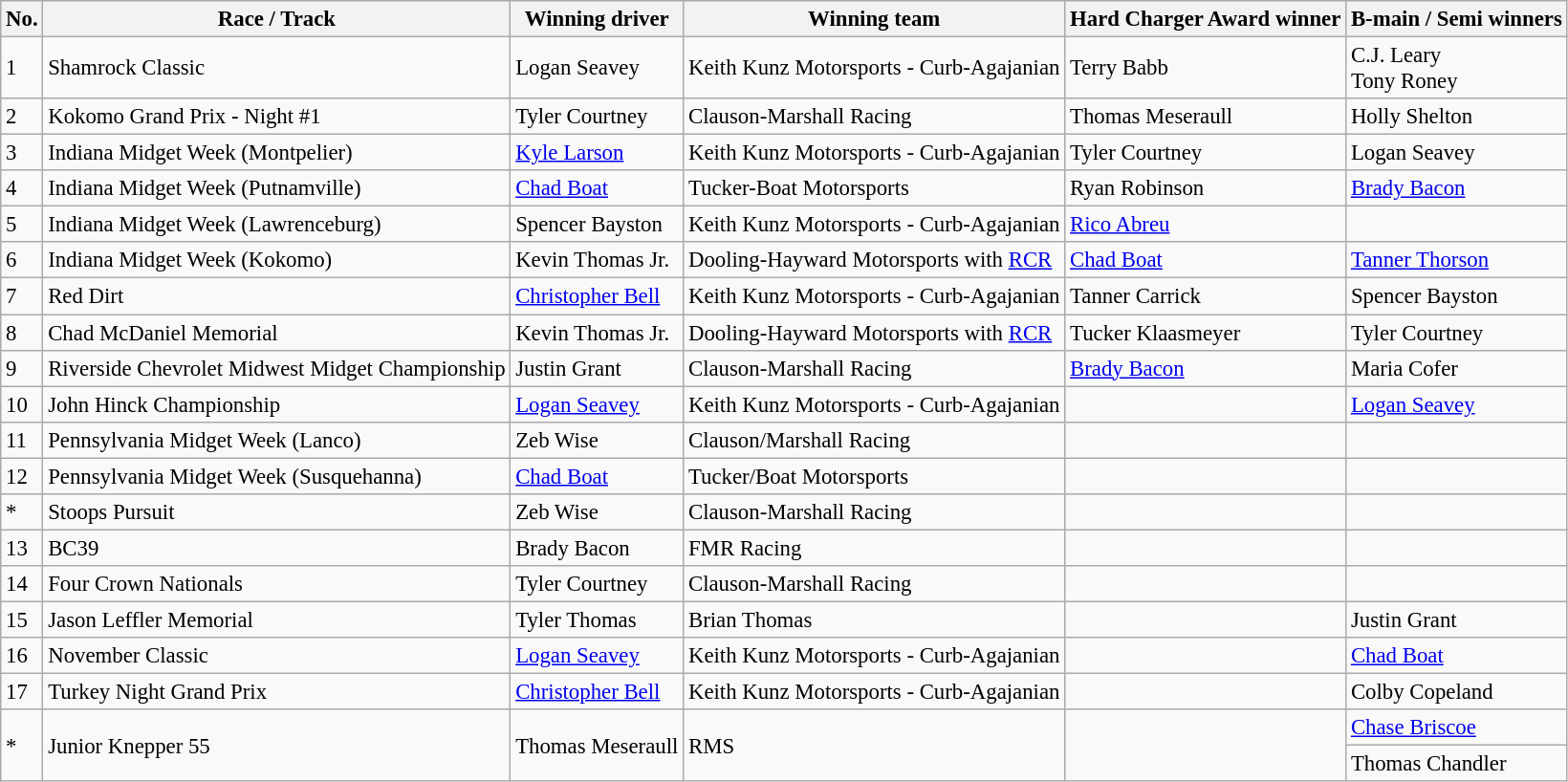<table class="wikitable sortable" style="font-size:95%">
<tr>
<th>No.</th>
<th>Race / Track</th>
<th>Winning driver</th>
<th>Winning team</th>
<th>Hard Charger Award winner</th>
<th>B-main / Semi winners</th>
</tr>
<tr>
<td>1</td>
<td>Shamrock Classic</td>
<td>Logan Seavey</td>
<td>Keith Kunz Motorsports - Curb-Agajanian</td>
<td>Terry Babb</td>
<td>C.J. Leary<br>Tony Roney</td>
</tr>
<tr>
<td>2</td>
<td>Kokomo Grand Prix - Night #1</td>
<td>Tyler Courtney</td>
<td>Clauson-Marshall Racing</td>
<td>Thomas Meseraull</td>
<td>Holly Shelton</td>
</tr>
<tr>
<td>3</td>
<td>Indiana Midget Week (Montpelier)</td>
<td><a href='#'>Kyle Larson</a></td>
<td>Keith Kunz Motorsports - Curb-Agajanian</td>
<td>Tyler Courtney</td>
<td>Logan Seavey</td>
</tr>
<tr>
<td>4</td>
<td>Indiana Midget Week (Putnamville)</td>
<td><a href='#'>Chad Boat</a></td>
<td>Tucker-Boat Motorsports</td>
<td>Ryan Robinson</td>
<td><a href='#'>Brady Bacon</a></td>
</tr>
<tr>
<td>5</td>
<td>Indiana Midget Week (Lawrenceburg)</td>
<td>Spencer Bayston</td>
<td>Keith Kunz Motorsports - Curb-Agajanian</td>
<td><a href='#'>Rico Abreu</a></td>
<td></td>
</tr>
<tr>
<td>6</td>
<td>Indiana Midget Week (Kokomo)</td>
<td>Kevin Thomas Jr.</td>
<td>Dooling-Hayward Motorsports with <a href='#'>RCR</a></td>
<td><a href='#'>Chad Boat</a></td>
<td><a href='#'>Tanner Thorson</a></td>
</tr>
<tr>
<td>7</td>
<td>Red Dirt</td>
<td><a href='#'>Christopher Bell</a></td>
<td>Keith Kunz Motorsports - Curb-Agajanian</td>
<td>Tanner Carrick</td>
<td>Spencer Bayston</td>
</tr>
<tr>
<td>8</td>
<td>Chad McDaniel Memorial</td>
<td>Kevin Thomas Jr.</td>
<td>Dooling-Hayward Motorsports with <a href='#'>RCR</a></td>
<td>Tucker Klaasmeyer</td>
<td>Tyler Courtney</td>
</tr>
<tr>
<td>9</td>
<td>Riverside Chevrolet Midwest Midget Championship</td>
<td>Justin Grant</td>
<td>Clauson-Marshall Racing</td>
<td><a href='#'>Brady Bacon</a></td>
<td>Maria Cofer</td>
</tr>
<tr>
<td>10</td>
<td>John Hinck Championship</td>
<td><a href='#'>Logan Seavey</a></td>
<td>Keith Kunz Motorsports - Curb-Agajanian</td>
<td></td>
<td><a href='#'>Logan Seavey</a></td>
</tr>
<tr>
<td>11</td>
<td>Pennsylvania Midget Week (Lanco)</td>
<td>Zeb Wise</td>
<td>Clauson/Marshall Racing</td>
<td></td>
<td></td>
</tr>
<tr>
<td>12</td>
<td>Pennsylvania Midget Week (Susquehanna)</td>
<td><a href='#'>Chad Boat</a></td>
<td>Tucker/Boat Motorsports</td>
<td></td>
<td></td>
</tr>
<tr>
<td>*</td>
<td>Stoops Pursuit</td>
<td>Zeb Wise</td>
<td>Clauson-Marshall Racing</td>
<td></td>
<td></td>
</tr>
<tr>
<td>13</td>
<td>BC39</td>
<td>Brady Bacon</td>
<td>FMR Racing</td>
<td></td>
<td></td>
</tr>
<tr>
<td>14</td>
<td>Four Crown Nationals</td>
<td>Tyler Courtney</td>
<td>Clauson-Marshall Racing</td>
<td></td>
<td></td>
</tr>
<tr>
<td>15</td>
<td>Jason Leffler Memorial</td>
<td>Tyler Thomas</td>
<td>Brian Thomas</td>
<td></td>
<td>Justin Grant</td>
</tr>
<tr>
<td>16</td>
<td>November Classic</td>
<td><a href='#'>Logan Seavey</a></td>
<td>Keith Kunz Motorsports - Curb-Agajanian</td>
<td></td>
<td><a href='#'>Chad Boat</a></td>
</tr>
<tr>
<td>17</td>
<td>Turkey Night Grand Prix</td>
<td><a href='#'>Christopher Bell</a></td>
<td>Keith Kunz Motorsports - Curb-Agajanian</td>
<td></td>
<td>Colby Copeland</td>
</tr>
<tr>
<td rowspan=2>*</td>
<td rowspan=2>Junior Knepper 55</td>
<td rowspan=2>Thomas Meseraull</td>
<td rowspan=2>RMS</td>
<td rowspan=2></td>
<td><a href='#'>Chase Briscoe</a></td>
</tr>
<tr>
<td>Thomas Chandler</td>
</tr>
</table>
